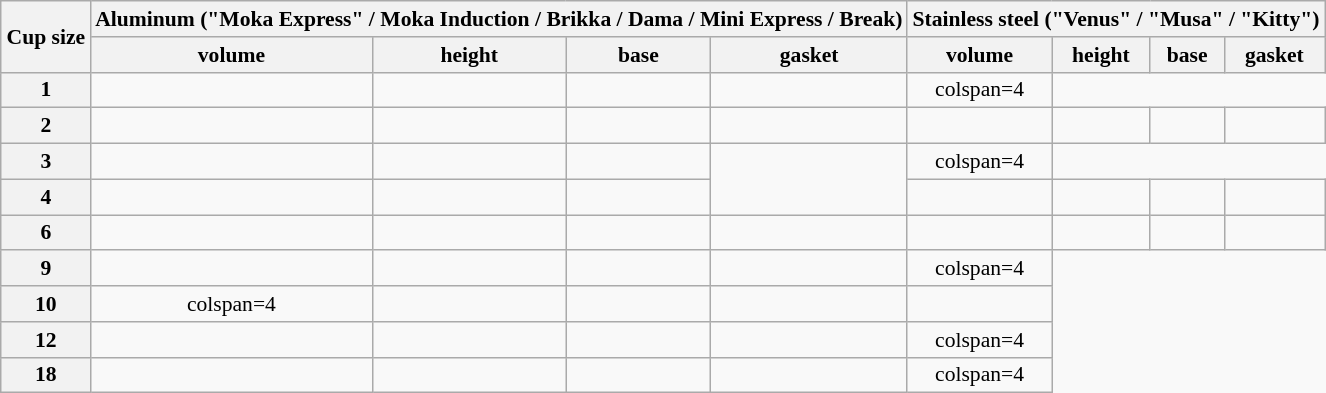<table class="wikitable" style="margin-left: auto; margin-right: auto; border: none; text-align:center;font-size:90%;">
<tr>
<th rowspan=2>Cup size</th>
<th colspan=4>Aluminum ("Moka Express" / Moka Induction / Brikka / Dama / Mini Express / Break)</th>
<th colspan=4>Stainless steel ("Venus" / "Musa" / "Kitty")</th>
</tr>
<tr>
<th>volume</th>
<th>height</th>
<th>base</th>
<th>gasket</th>
<th>volume</th>
<th>height</th>
<th>base</th>
<th>gasket</th>
</tr>
<tr>
<th>1</th>
<td></td>
<td></td>
<td></td>
<td></td>
<td>colspan=4 </td>
</tr>
<tr>
<th>2</th>
<td></td>
<td></td>
<td></td>
<td></td>
<td></td>
<td></td>
<td></td>
<td></td>
</tr>
<tr>
<th>3</th>
<td></td>
<td></td>
<td></td>
<td rowspan=2></td>
<td>colspan=4 </td>
</tr>
<tr>
<th>4</th>
<td></td>
<td></td>
<td></td>
<td></td>
<td></td>
<td></td>
<td></td>
</tr>
<tr>
<th>6</th>
<td></td>
<td></td>
<td></td>
<td></td>
<td></td>
<td></td>
<td></td>
<td></td>
</tr>
<tr>
<th>9</th>
<td></td>
<td></td>
<td></td>
<td></td>
<td>colspan=4 </td>
</tr>
<tr>
<th>10</th>
<td>colspan=4 </td>
<td></td>
<td></td>
<td></td>
<td></td>
</tr>
<tr>
<th>12</th>
<td></td>
<td></td>
<td></td>
<td></td>
<td>colspan=4 </td>
</tr>
<tr>
<th>18</th>
<td></td>
<td></td>
<td></td>
<td></td>
<td>colspan=4 </td>
</tr>
</table>
